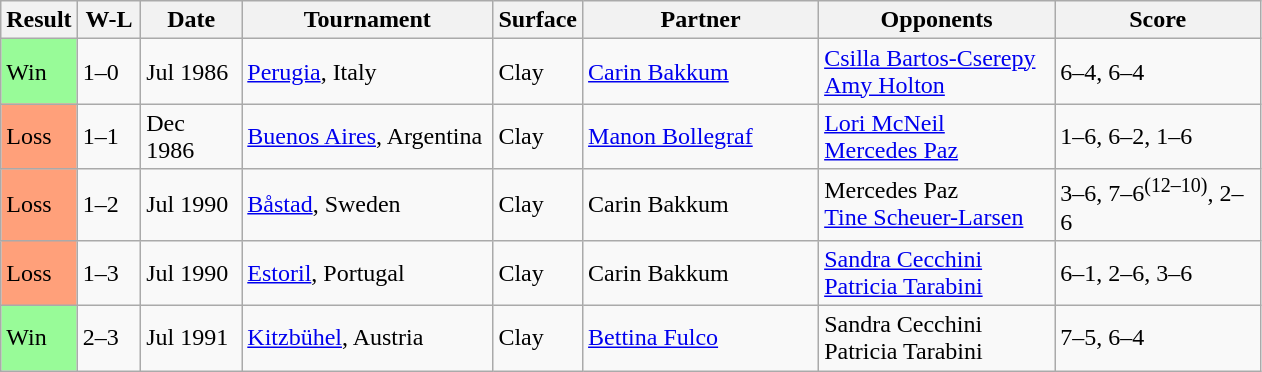<table class="sortable wikitable">
<tr>
<th style="width:40px">Result</th>
<th style="width:35px" class="unsortable">W-L</th>
<th style="width:60px">Date</th>
<th style="width:160px">Tournament</th>
<th style="width:50px">Surface</th>
<th style="width:150px">Partner</th>
<th style="width:150px">Opponents</th>
<th style="width:130px" class="unsortable">Score</th>
</tr>
<tr>
<td style="background:#98fb98;">Win</td>
<td>1–0</td>
<td>Jul 1986</td>
<td><a href='#'>Perugia</a>, Italy</td>
<td>Clay</td>
<td> <a href='#'>Carin Bakkum</a></td>
<td> <a href='#'>Csilla Bartos-Cserepy</a> <br>  <a href='#'>Amy Holton</a></td>
<td>6–4, 6–4</td>
</tr>
<tr>
<td style="background:#ffa07a;">Loss</td>
<td>1–1</td>
<td>Dec 1986</td>
<td><a href='#'>Buenos Aires</a>, Argentina</td>
<td>Clay</td>
<td> <a href='#'>Manon Bollegraf</a></td>
<td> <a href='#'>Lori McNeil</a> <br>  <a href='#'>Mercedes Paz</a></td>
<td>1–6, 6–2, 1–6</td>
</tr>
<tr>
<td style="background:#ffa07a;">Loss</td>
<td>1–2</td>
<td>Jul 1990</td>
<td><a href='#'>Båstad</a>, Sweden</td>
<td>Clay</td>
<td> Carin Bakkum</td>
<td> Mercedes Paz <br>  <a href='#'>Tine Scheuer-Larsen</a></td>
<td>3–6, 7–6<sup>(12–10)</sup>, 2–6</td>
</tr>
<tr>
<td style="background:#ffa07a;">Loss</td>
<td>1–3</td>
<td>Jul 1990</td>
<td><a href='#'>Estoril</a>, Portugal</td>
<td>Clay</td>
<td> Carin Bakkum</td>
<td> <a href='#'>Sandra Cecchini</a> <br>  <a href='#'>Patricia Tarabini</a></td>
<td>6–1, 2–6, 3–6</td>
</tr>
<tr>
<td style="background:#98fb98;">Win</td>
<td>2–3</td>
<td>Jul 1991</td>
<td><a href='#'>Kitzbühel</a>, Austria</td>
<td>Clay</td>
<td> <a href='#'>Bettina Fulco</a></td>
<td> Sandra Cecchini <br>  Patricia Tarabini</td>
<td>7–5, 6–4</td>
</tr>
</table>
